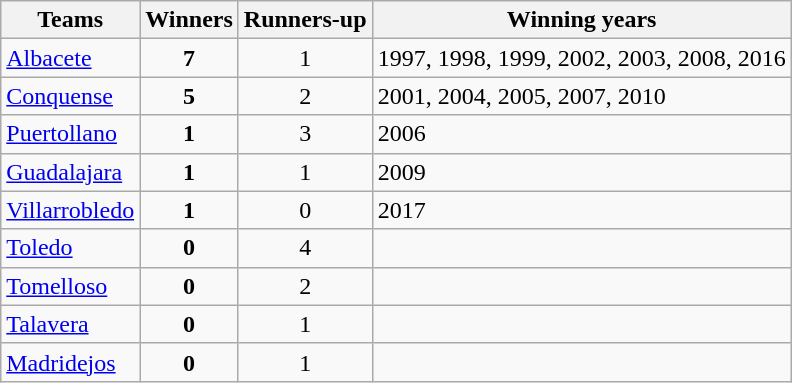<table class="wikitable sortable">
<tr>
<th>Teams</th>
<th>Winners</th>
<th>Runners-up</th>
<th>Winning years</th>
</tr>
<tr>
<td><a href='#'>Albacete</a></td>
<td align="center"><strong>7</strong></td>
<td align="center">1</td>
<td>1997, 1998, 1999, 2002, 2003, 2008, 2016</td>
</tr>
<tr>
<td><a href='#'>Conquense</a></td>
<td align="center"><strong>5</strong></td>
<td align="center">2</td>
<td>2001, 2004, 2005, 2007, 2010</td>
</tr>
<tr>
<td><a href='#'>Puertollano</a></td>
<td align="center"><strong>1</strong></td>
<td align="center">3</td>
<td>2006</td>
</tr>
<tr>
<td><a href='#'>Guadalajara</a></td>
<td align="center"><strong>1</strong></td>
<td align="center">1</td>
<td>2009</td>
</tr>
<tr>
<td><a href='#'>Villarrobledo</a></td>
<td align="center"><strong>1</strong></td>
<td align="center">0</td>
<td>2017</td>
</tr>
<tr>
<td><a href='#'>Toledo</a></td>
<td align="center"><strong>0</strong></td>
<td align="center">4</td>
<td></td>
</tr>
<tr>
<td><a href='#'>Tomelloso</a></td>
<td align="center"><strong>0</strong></td>
<td align="center">2</td>
<td></td>
</tr>
<tr>
<td><a href='#'>Talavera</a></td>
<td align="center"><strong>0</strong></td>
<td align="center">1</td>
<td></td>
</tr>
<tr>
<td><a href='#'>Madridejos</a></td>
<td align="center"><strong>0</strong></td>
<td align="center">1</td>
<td></td>
</tr>
</table>
